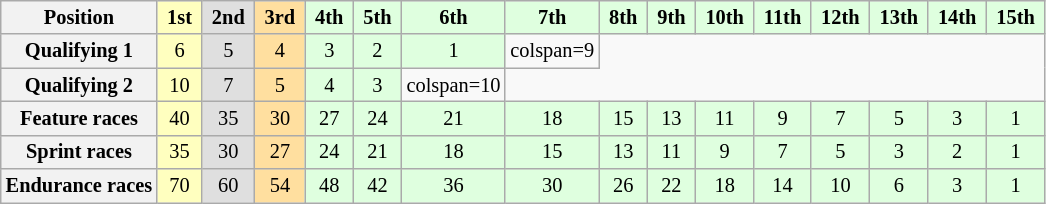<table class="wikitable" style="font-size:85%; text-align:center">
<tr>
<th>Position</th>
<td style="background:#ffffbf;"> <strong>1st</strong> </td>
<td style="background:#dfdfdf;"> <strong>2nd</strong> </td>
<td style="background:#ffdf9f;"> <strong>3rd</strong> </td>
<td style="background:#dfffdf;"> <strong>4th</strong> </td>
<td style="background:#dfffdf;"> <strong>5th</strong> </td>
<td style="background:#dfffdf;"> <strong>6th</strong> </td>
<td style="background:#dfffdf;"> <strong>7th</strong> </td>
<td style="background:#dfffdf;"> <strong>8th</strong> </td>
<td style="background:#dfffdf;"> <strong>9th</strong> </td>
<td style="background:#dfffdf;"> <strong>10th</strong> </td>
<td style="background:#dfffdf;"> <strong>11th</strong> </td>
<td style="background:#dfffdf;"> <strong>12th</strong> </td>
<td style="background:#dfffdf;"> <strong>13th</strong> </td>
<td style="background:#dfffdf;"> <strong>14th</strong> </td>
<td style="background:#dfffdf;"> <strong>15th</strong> </td>
</tr>
<tr>
<th>Qualifying 1</th>
<td style="background:#ffffbf;">6</td>
<td style="background:#dfdfdf;">5</td>
<td style="background:#ffdf9f;">4</td>
<td style="background:#dfffdf;">3</td>
<td style="background:#dfffdf;">2</td>
<td style="background:#dfffdf;">1</td>
<td>colspan=9 </td>
</tr>
<tr>
<th>Qualifying 2</th>
<td style="background:#ffffbf;">10</td>
<td style="background:#dfdfdf;">7</td>
<td style="background:#ffdf9f;">5</td>
<td style="background:#dfffdf;">4</td>
<td style="background:#dfffdf;">3</td>
<td>colspan=10 </td>
</tr>
<tr>
<th>Feature races</th>
<td style="background:#ffffbf;">40</td>
<td style="background:#dfdfdf;">35</td>
<td style="background:#ffdf9f;">30</td>
<td style="background:#dfffdf;">27</td>
<td style="background:#dfffdf;">24</td>
<td style="background:#dfffdf;">21</td>
<td style="background:#dfffdf;">18</td>
<td style="background:#dfffdf;">15</td>
<td style="background:#dfffdf;">13</td>
<td style="background:#dfffdf;">11</td>
<td style="background:#dfffdf;">9</td>
<td style="background:#dfffdf;">7</td>
<td style="background:#dfffdf;">5</td>
<td style="background:#dfffdf;">3</td>
<td style="background:#dfffdf;">1</td>
</tr>
<tr>
<th>Sprint races</th>
<td style="background:#ffffbf;">35</td>
<td style="background:#dfdfdf;">30</td>
<td style="background:#ffdf9f;">27</td>
<td style="background:#dfffdf;">24</td>
<td style="background:#dfffdf;">21</td>
<td style="background:#dfffdf;">18</td>
<td style="background:#dfffdf;">15</td>
<td style="background:#dfffdf;">13</td>
<td style="background:#dfffdf;">11</td>
<td style="background:#dfffdf;">9</td>
<td style="background:#dfffdf;">7</td>
<td style="background:#dfffdf;">5</td>
<td style="background:#dfffdf;">3</td>
<td style="background:#dfffdf;">2</td>
<td style="background:#dfffdf;">1</td>
</tr>
<tr>
<th>Endurance races</th>
<td style="background:#ffffbf;">70</td>
<td style="background:#dfdfdf;">60</td>
<td style="background:#ffdf9f;">54</td>
<td style="background:#dfffdf;">48</td>
<td style="background:#dfffdf;">42</td>
<td style="background:#dfffdf;">36</td>
<td style="background:#dfffdf;">30</td>
<td style="background:#dfffdf;">26</td>
<td style="background:#dfffdf;">22</td>
<td style="background:#dfffdf;">18</td>
<td style="background:#dfffdf;">14</td>
<td style="background:#dfffdf;">10</td>
<td style="background:#dfffdf;">6</td>
<td style="background:#dfffdf;">3</td>
<td style="background:#dfffdf;">1</td>
</tr>
</table>
